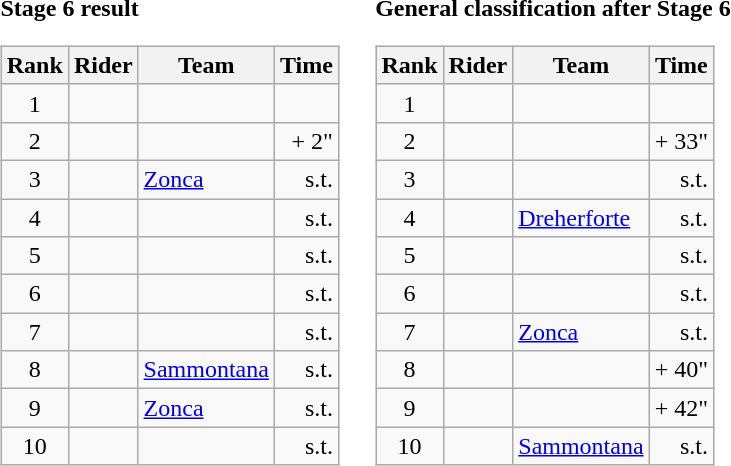<table>
<tr>
<td><strong>Stage 6 result</strong><br><table class="wikitable">
<tr>
<th scope="col">Rank</th>
<th scope="col">Rider</th>
<th scope="col">Team</th>
<th scope="col">Time</th>
</tr>
<tr>
<td style="text-align:center;">1</td>
<td></td>
<td></td>
<td style="text-align:right;"></td>
</tr>
<tr>
<td style="text-align:center;">2</td>
<td></td>
<td></td>
<td style="text-align:right;">+ 2"</td>
</tr>
<tr>
<td style="text-align:center;">3</td>
<td></td>
<td><a href='#'>Zonca</a></td>
<td style="text-align:right;">s.t.</td>
</tr>
<tr>
<td style="text-align:center;">4</td>
<td></td>
<td></td>
<td style="text-align:right;">s.t.</td>
</tr>
<tr>
<td style="text-align:center;">5</td>
<td></td>
<td></td>
<td style="text-align:right;">s.t.</td>
</tr>
<tr>
<td style="text-align:center;">6</td>
<td></td>
<td></td>
<td style="text-align:right;">s.t.</td>
</tr>
<tr>
<td style="text-align:center;">7</td>
<td></td>
<td></td>
<td style="text-align:right;">s.t.</td>
</tr>
<tr>
<td style="text-align:center;">8</td>
<td></td>
<td><a href='#'>Sammontana</a></td>
<td style="text-align:right;">s.t.</td>
</tr>
<tr>
<td style="text-align:center;">9</td>
<td></td>
<td><a href='#'>Zonca</a></td>
<td style="text-align:right;">s.t.</td>
</tr>
<tr>
<td style="text-align:center;">10</td>
<td></td>
<td></td>
<td style="text-align:right;">s.t.</td>
</tr>
</table>
</td>
<td></td>
<td><strong>General classification after Stage 6</strong><br><table class="wikitable">
<tr>
<th scope="col">Rank</th>
<th scope="col">Rider</th>
<th scope="col">Team</th>
<th scope="col">Time</th>
</tr>
<tr>
<td style="text-align:center;">1</td>
<td></td>
<td></td>
<td style="text-align:right;"></td>
</tr>
<tr>
<td style="text-align:center;">2</td>
<td></td>
<td></td>
<td style="text-align:right;">+ 33"</td>
</tr>
<tr>
<td style="text-align:center;">3</td>
<td></td>
<td></td>
<td style="text-align:right;">s.t.</td>
</tr>
<tr>
<td style="text-align:center;">4</td>
<td></td>
<td><a href='#'>Dreherforte</a></td>
<td style="text-align:right;">s.t.</td>
</tr>
<tr>
<td style="text-align:center;">5</td>
<td></td>
<td></td>
<td style="text-align:right;">s.t.</td>
</tr>
<tr>
<td style="text-align:center;">6</td>
<td></td>
<td></td>
<td style="text-align:right;">s.t.</td>
</tr>
<tr>
<td style="text-align:center;">7</td>
<td></td>
<td><a href='#'>Zonca</a></td>
<td style="text-align:right;">s.t.</td>
</tr>
<tr>
<td style="text-align:center;">8</td>
<td></td>
<td></td>
<td style="text-align:right;">+ 40"</td>
</tr>
<tr>
<td style="text-align:center;">9</td>
<td></td>
<td></td>
<td style="text-align:right;">+ 42"</td>
</tr>
<tr>
<td style="text-align:center;">10</td>
<td></td>
<td><a href='#'>Sammontana</a></td>
<td style="text-align:right;">s.t.</td>
</tr>
</table>
</td>
</tr>
</table>
